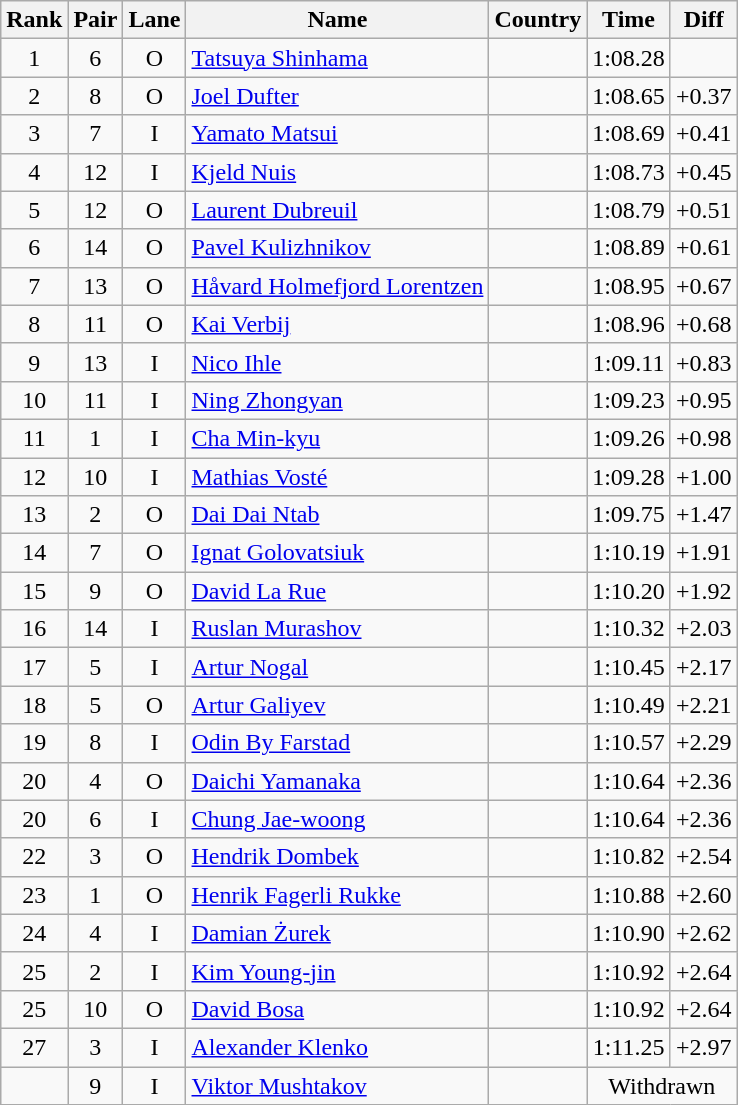<table class="wikitable sortable" style="text-align:center">
<tr>
<th>Rank</th>
<th>Pair</th>
<th>Lane</th>
<th>Name</th>
<th>Country</th>
<th>Time</th>
<th>Diff</th>
</tr>
<tr>
<td>1</td>
<td>6</td>
<td>O</td>
<td align=left><a href='#'>Tatsuya Shinhama</a></td>
<td align=left></td>
<td>1:08.28</td>
<td></td>
</tr>
<tr>
<td>2</td>
<td>8</td>
<td>O</td>
<td align=left><a href='#'>Joel Dufter</a></td>
<td align=left></td>
<td>1:08.65</td>
<td>+0.37</td>
</tr>
<tr>
<td>3</td>
<td>7</td>
<td>I</td>
<td align=left><a href='#'>Yamato Matsui</a></td>
<td align=left></td>
<td>1:08.69</td>
<td>+0.41</td>
</tr>
<tr>
<td>4</td>
<td>12</td>
<td>I</td>
<td align=left><a href='#'>Kjeld Nuis</a></td>
<td align=left></td>
<td>1:08.73</td>
<td>+0.45</td>
</tr>
<tr>
<td>5</td>
<td>12</td>
<td>O</td>
<td align=left><a href='#'>Laurent Dubreuil</a></td>
<td align=left></td>
<td>1:08.79</td>
<td>+0.51</td>
</tr>
<tr>
<td>6</td>
<td>14</td>
<td>O</td>
<td align=left><a href='#'>Pavel Kulizhnikov</a></td>
<td align=left></td>
<td>1:08.89</td>
<td>+0.61</td>
</tr>
<tr>
<td>7</td>
<td>13</td>
<td>O</td>
<td align=left><a href='#'>Håvard Holmefjord Lorentzen</a></td>
<td align=left></td>
<td>1:08.95</td>
<td>+0.67</td>
</tr>
<tr>
<td>8</td>
<td>11</td>
<td>O</td>
<td align=left><a href='#'>Kai Verbij</a></td>
<td align=left></td>
<td>1:08.96</td>
<td>+0.68</td>
</tr>
<tr>
<td>9</td>
<td>13</td>
<td>I</td>
<td align=left><a href='#'>Nico Ihle</a></td>
<td align=left></td>
<td>1:09.11</td>
<td>+0.83</td>
</tr>
<tr>
<td>10</td>
<td>11</td>
<td>I</td>
<td align=left><a href='#'>Ning Zhongyan</a></td>
<td align=left></td>
<td>1:09.23</td>
<td>+0.95</td>
</tr>
<tr>
<td>11</td>
<td>1</td>
<td>I</td>
<td align=left><a href='#'>Cha Min-kyu</a></td>
<td align=left></td>
<td>1:09.26</td>
<td>+0.98</td>
</tr>
<tr>
<td>12</td>
<td>10</td>
<td>I</td>
<td align=left><a href='#'>Mathias Vosté</a></td>
<td align=left></td>
<td>1:09.28</td>
<td>+1.00</td>
</tr>
<tr>
<td>13</td>
<td>2</td>
<td>O</td>
<td align=left><a href='#'>Dai Dai Ntab</a></td>
<td align=left></td>
<td>1:09.75</td>
<td>+1.47</td>
</tr>
<tr>
<td>14</td>
<td>7</td>
<td>O</td>
<td align=left><a href='#'>Ignat Golovatsiuk</a></td>
<td align=left></td>
<td>1:10.19</td>
<td>+1.91</td>
</tr>
<tr>
<td>15</td>
<td>9</td>
<td>O</td>
<td align=left><a href='#'>David La Rue</a></td>
<td align=left></td>
<td>1:10.20</td>
<td>+1.92</td>
</tr>
<tr>
<td>16</td>
<td>14</td>
<td>I</td>
<td align=left><a href='#'>Ruslan Murashov</a></td>
<td align=left></td>
<td>1:10.32</td>
<td>+2.03</td>
</tr>
<tr>
<td>17</td>
<td>5</td>
<td>I</td>
<td align=left><a href='#'>Artur Nogal</a></td>
<td align=left></td>
<td>1:10.45</td>
<td>+2.17</td>
</tr>
<tr>
<td>18</td>
<td>5</td>
<td>O</td>
<td align=left><a href='#'>Artur Galiyev</a></td>
<td align=left></td>
<td>1:10.49</td>
<td>+2.21</td>
</tr>
<tr>
<td>19</td>
<td>8</td>
<td>I</td>
<td align=left><a href='#'>Odin By Farstad</a></td>
<td align=left></td>
<td>1:10.57</td>
<td>+2.29</td>
</tr>
<tr>
<td>20</td>
<td>4</td>
<td>O</td>
<td align=left><a href='#'>Daichi Yamanaka</a></td>
<td align=left></td>
<td>1:10.64</td>
<td>+2.36</td>
</tr>
<tr>
<td>20</td>
<td>6</td>
<td>I</td>
<td align=left><a href='#'>Chung Jae-woong</a></td>
<td align=left></td>
<td>1:10.64</td>
<td>+2.36</td>
</tr>
<tr>
<td>22</td>
<td>3</td>
<td>O</td>
<td align=left><a href='#'>Hendrik Dombek</a></td>
<td align=left></td>
<td>1:10.82</td>
<td>+2.54</td>
</tr>
<tr>
<td>23</td>
<td>1</td>
<td>O</td>
<td align=left><a href='#'>Henrik Fagerli Rukke</a></td>
<td align=left></td>
<td>1:10.88</td>
<td>+2.60</td>
</tr>
<tr>
<td>24</td>
<td>4</td>
<td>I</td>
<td align=left><a href='#'>Damian Żurek</a></td>
<td align=left></td>
<td>1:10.90</td>
<td>+2.62</td>
</tr>
<tr>
<td>25</td>
<td>2</td>
<td>I</td>
<td align=left><a href='#'>Kim Young-jin</a></td>
<td align=left></td>
<td>1:10.92</td>
<td>+2.64</td>
</tr>
<tr>
<td>25</td>
<td>10</td>
<td>O</td>
<td align=left><a href='#'>David Bosa</a></td>
<td align=left></td>
<td>1:10.92</td>
<td>+2.64</td>
</tr>
<tr>
<td>27</td>
<td>3</td>
<td>I</td>
<td align=left><a href='#'>Alexander Klenko</a></td>
<td align=left></td>
<td>1:11.25</td>
<td>+2.97</td>
</tr>
<tr>
<td></td>
<td>9</td>
<td>I</td>
<td align=left><a href='#'>Viktor Mushtakov</a></td>
<td align=left></td>
<td colspan=2>Withdrawn</td>
</tr>
</table>
